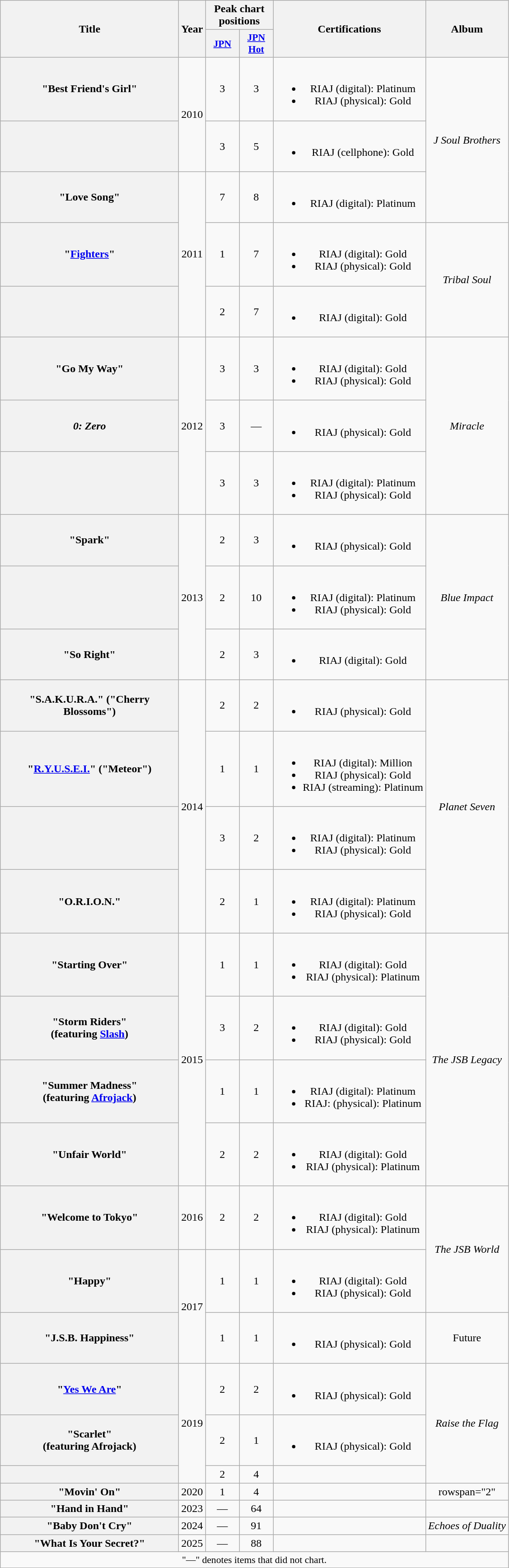<table class="wikitable plainrowheaders" style="text-align:center;">
<tr>
<th scope="col" rowspan="2" style="width:16em;">Title</th>
<th scope="col" rowspan="2">Year</th>
<th scope="col" colspan="2">Peak chart positions</th>
<th scope="col" rowspan="2">Certifications</th>
<th scope="col" rowspan="2">Album</th>
</tr>
<tr>
<th scope="col" style="width:3em;font-size:90%;"><a href='#'>JPN</a><br></th>
<th scope="col" style="width:3em;font-size:90%;"><a href='#'>JPN Hot</a><br></th>
</tr>
<tr>
<th scope="row">"Best Friend's Girl"</th>
<td rowspan="2">2010</td>
<td>3</td>
<td>3</td>
<td><br><ul><li>RIAJ <span>(digital)</span>: Platinum</li><li>RIAJ <span>(physical)</span>: Gold</li></ul></td>
<td rowspan="3"><em>J Soul Brothers</em></td>
</tr>
<tr>
<th scope="row"></th>
<td>3</td>
<td>5</td>
<td><br><ul><li>RIAJ <span>(cellphone)</span>: Gold</li></ul></td>
</tr>
<tr>
<th scope="row">"Love Song"</th>
<td rowspan="3">2011</td>
<td>7</td>
<td>8</td>
<td><br><ul><li>RIAJ <span>(digital)</span>: Platinum</li></ul></td>
</tr>
<tr>
<th scope="row">"<a href='#'>Fighters</a>"</th>
<td>1</td>
<td>7</td>
<td><br><ul><li>RIAJ <span>(digital)</span>: Gold</li><li>RIAJ <span>(physical)</span>: Gold</li></ul></td>
<td rowspan="2"><em>Tribal Soul</em></td>
</tr>
<tr>
<th scope="row"></th>
<td>2</td>
<td>7</td>
<td><br><ul><li>RIAJ <span>(digital)</span>: Gold</li></ul></td>
</tr>
<tr>
<th scope="row">"Go My Way"</th>
<td rowspan="3">2012</td>
<td>3</td>
<td>3</td>
<td><br><ul><li>RIAJ <span>(digital)</span>: Gold</li><li>RIAJ <span>(physical)</span>: Gold</li></ul></td>
<td rowspan="3"><em>Miracle</em></td>
</tr>
<tr>
<th scope="row"><em>0: Zero</em> </th>
<td>3</td>
<td>—</td>
<td><br><ul><li>RIAJ <span>(physical)</span>: Gold</li></ul></td>
</tr>
<tr>
<th scope="row"></th>
<td>3</td>
<td>3</td>
<td><br><ul><li>RIAJ <span>(digital)</span>: Platinum</li><li>RIAJ <span>(physical)</span>: Gold</li></ul></td>
</tr>
<tr>
<th scope="row">"Spark"</th>
<td rowspan="3">2013</td>
<td>2</td>
<td>3</td>
<td><br><ul><li>RIAJ <span>(physical)</span>: Gold</li></ul></td>
<td rowspan="3"><em>Blue Impact</em></td>
</tr>
<tr>
<th scope="row"></th>
<td>2</td>
<td>10</td>
<td><br><ul><li>RIAJ <span>(digital)</span>: Platinum</li><li>RIAJ <span>(physical)</span>: Gold</li></ul></td>
</tr>
<tr>
<th scope="row">"So Right"</th>
<td>2</td>
<td>3</td>
<td><br><ul><li>RIAJ <span>(digital)</span>: Gold</li></ul></td>
</tr>
<tr>
<th scope="row">"S.A.K.U.R.A." ("Cherry Blossoms")</th>
<td rowspan="4">2014</td>
<td>2</td>
<td>2</td>
<td><br><ul><li>RIAJ <span>(physical)</span>: Gold</li></ul></td>
<td rowspan="4"><em>Planet Seven</em></td>
</tr>
<tr>
<th scope="row">"<a href='#'>R.Y.U.S.E.I.</a>" ("Meteor")</th>
<td>1</td>
<td>1</td>
<td><br><ul><li>RIAJ <span>(digital)</span>: Million</li><li>RIAJ <span>(physical)</span>: Gold</li><li>RIAJ <span>(streaming)</span>: Platinum</li></ul></td>
</tr>
<tr>
<th scope="row"></th>
<td>3</td>
<td>2</td>
<td><br><ul><li>RIAJ <span>(digital)</span>: Platinum</li><li>RIAJ <span>(physical)</span>: Gold</li></ul></td>
</tr>
<tr>
<th scope="row">"O.R.I.O.N."</th>
<td>2</td>
<td>1</td>
<td><br><ul><li>RIAJ <span>(digital)</span>: Platinum</li><li>RIAJ <span>(physical)</span>: Gold</li></ul></td>
</tr>
<tr>
<th scope="row">"Starting Over"</th>
<td rowspan="4">2015</td>
<td>1</td>
<td>1</td>
<td><br><ul><li>RIAJ <span>(digital)</span>: Gold</li><li>RIAJ <span>(physical)</span>: Platinum</li></ul></td>
<td rowspan="4"><em>The JSB Legacy</em></td>
</tr>
<tr>
<th scope="row">"Storm Riders"<br><span>(featuring <a href='#'>Slash</a>)</span></th>
<td>3</td>
<td>2</td>
<td><br><ul><li>RIAJ <span>(digital)</span>: Gold</li><li>RIAJ <span>(physical)</span>: Gold</li></ul></td>
</tr>
<tr>
<th scope="row">"Summer Madness"<br><span>(featuring <a href='#'>Afrojack</a>)</span></th>
<td>1</td>
<td>1</td>
<td><br><ul><li>RIAJ <span>(digital)</span>: Platinum</li><li>RIAJ: <span>(physical)</span>: Platinum</li></ul></td>
</tr>
<tr>
<th scope="row">"Unfair World"</th>
<td>2</td>
<td>2</td>
<td><br><ul><li>RIAJ <span>(digital)</span>: Gold</li><li>RIAJ <span>(physical)</span>: Platinum</li></ul></td>
</tr>
<tr>
<th scope="row">"Welcome to Tokyo"</th>
<td>2016</td>
<td>2</td>
<td>2</td>
<td><br><ul><li>RIAJ <span>(digital)</span>: Gold</li><li>RIAJ <span>(physical)</span>: Platinum</li></ul></td>
<td rowspan="2"><em>The JSB World</em></td>
</tr>
<tr>
<th scope="row">"Happy"</th>
<td rowspan="2">2017</td>
<td>1</td>
<td>1</td>
<td><br><ul><li>RIAJ <span>(digital)</span>: Gold</li><li>RIAJ <span>(physical)</span>: Gold</li></ul></td>
</tr>
<tr>
<th scope="row">"J.S.B. Happiness"</th>
<td>1</td>
<td>1</td>
<td><br><ul><li>RIAJ <span>(physical)</span>: Gold</li></ul></td>
<td>Future</td>
</tr>
<tr>
<th scope="row">"<a href='#'>Yes We Are</a>"</th>
<td rowspan="3">2019</td>
<td>2</td>
<td>2</td>
<td><br><ul><li>RIAJ <span>(physical)</span>: Gold</li></ul></td>
<td rowspan="3"><em>Raise the Flag</em></td>
</tr>
<tr>
<th scope="row">"Scarlet"<br><span>(featuring Afrojack)</span></th>
<td>2</td>
<td>1</td>
<td><br><ul><li>RIAJ <span>(physical)</span>: Gold</li></ul></td>
</tr>
<tr>
<th scope="row"></th>
<td>2</td>
<td>4</td>
<td></td>
</tr>
<tr>
<th scope="row">"Movin' On"</th>
<td>2020</td>
<td>1</td>
<td>4</td>
<td></td>
<td>rowspan="2" </td>
</tr>
<tr>
<th scope="row">"Hand in Hand"</th>
<td>2023</td>
<td>—</td>
<td>64</td>
<td></td>
</tr>
<tr>
<th scope="row">"Baby Don't Cry"</th>
<td>2024</td>
<td>—</td>
<td>91</td>
<td></td>
<td><em>Echoes of Duality</em></td>
</tr>
<tr>
<th scope="row">"What Is Your Secret?"</th>
<td>2025</td>
<td>—</td>
<td>88</td>
<td></td>
<td></td>
</tr>
<tr>
<td colspan="12" align="center" style="font-size:90%;">"—" denotes items that did not chart.</td>
</tr>
</table>
